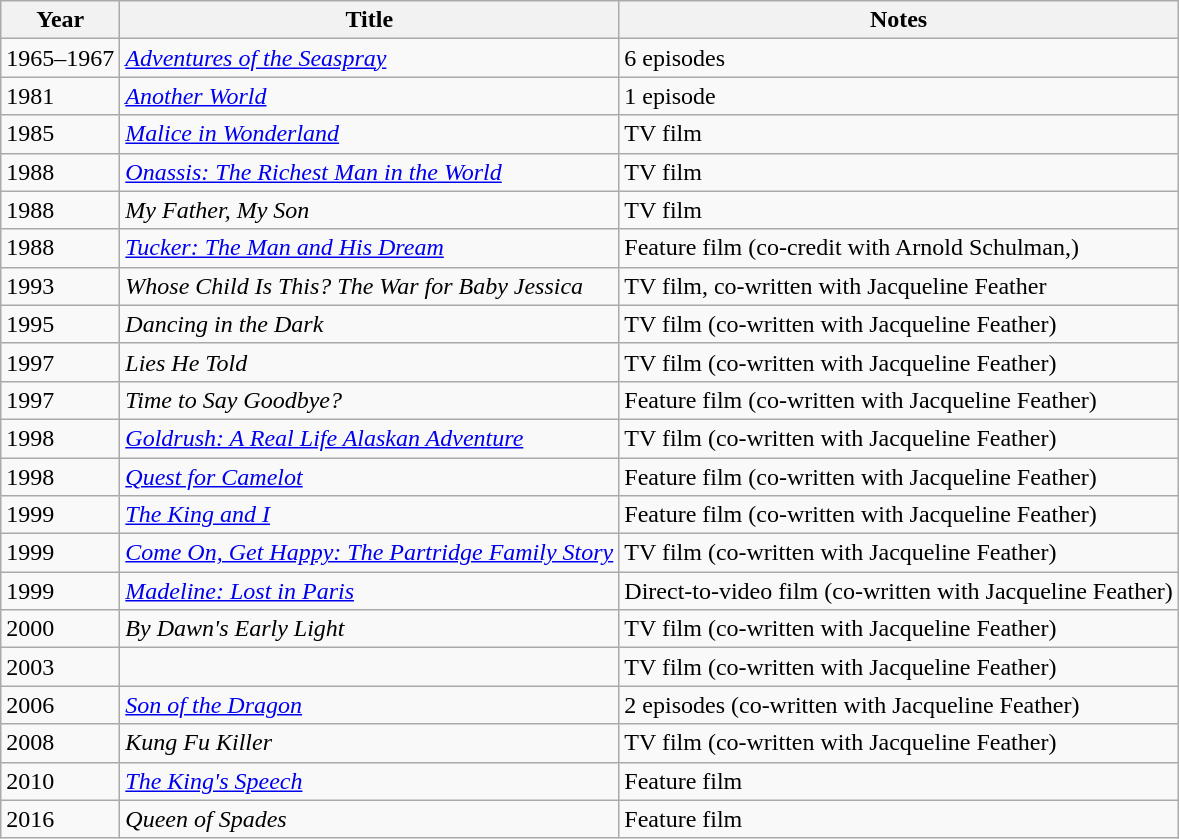<table class="wikitable sortable">
<tr>
<th>Year</th>
<th>Title</th>
<th>Notes</th>
</tr>
<tr>
<td>1965–1967</td>
<td><em><a href='#'>Adventures of the Seaspray</a></em></td>
<td>6 episodes</td>
</tr>
<tr>
<td>1981</td>
<td><em><a href='#'>Another World</a></em></td>
<td>1 episode</td>
</tr>
<tr>
<td>1985</td>
<td><em><a href='#'>Malice in Wonderland</a></em></td>
<td>TV film</td>
</tr>
<tr>
<td>1988</td>
<td><em><a href='#'>Onassis: The Richest Man in the World</a></em></td>
<td>TV film</td>
</tr>
<tr>
<td>1988</td>
<td><em>My Father, My Son</em></td>
<td>TV film</td>
</tr>
<tr>
<td>1988</td>
<td><em><a href='#'>Tucker: The Man and His Dream</a></em></td>
<td>Feature film (co-credit with Arnold Schulman,)</td>
</tr>
<tr>
<td>1993</td>
<td><em>Whose Child Is This? The War for Baby Jessica</em></td>
<td>TV film, co-written with Jacqueline Feather</td>
</tr>
<tr>
<td>1995</td>
<td><em>Dancing in the Dark</em></td>
<td>TV film (co-written with Jacqueline Feather)</td>
</tr>
<tr>
<td>1997</td>
<td><em>Lies He Told</em></td>
<td>TV film (co-written with Jacqueline Feather)</td>
</tr>
<tr>
<td>1997</td>
<td><em>Time to Say Goodbye?</em></td>
<td>Feature film (co-written with Jacqueline Feather)</td>
</tr>
<tr>
<td>1998</td>
<td><em><a href='#'>Goldrush: A Real Life Alaskan Adventure</a></em></td>
<td>TV film (co-written with Jacqueline Feather)</td>
</tr>
<tr>
<td>1998</td>
<td><em><a href='#'>Quest for Camelot</a></em></td>
<td>Feature film (co-written with Jacqueline Feather)</td>
</tr>
<tr>
<td>1999</td>
<td><em><a href='#'>The King and I</a></em></td>
<td>Feature film (co-written with Jacqueline Feather)</td>
</tr>
<tr>
<td>1999</td>
<td><em><a href='#'>Come On, Get Happy: The Partridge Family Story</a></em></td>
<td>TV film (co-written with Jacqueline Feather)</td>
</tr>
<tr>
<td>1999</td>
<td><em><a href='#'>Madeline: Lost in Paris</a></em></td>
<td>Direct-to-video film (co-written with Jacqueline Feather)</td>
</tr>
<tr>
<td>2000</td>
<td><em>By Dawn's Early Light</em></td>
<td>TV film (co-written with Jacqueline Feather)</td>
</tr>
<tr>
<td>2003</td>
<td><em></em></td>
<td>TV film (co-written with Jacqueline Feather)</td>
</tr>
<tr>
<td>2006</td>
<td><em><a href='#'>Son of the Dragon</a></em></td>
<td>2 episodes (co-written with Jacqueline Feather)</td>
</tr>
<tr>
<td>2008</td>
<td><em>Kung Fu Killer</em></td>
<td>TV film (co-written with Jacqueline Feather)</td>
</tr>
<tr>
<td>2010</td>
<td><em><a href='#'>The King's Speech</a></em></td>
<td>Feature film</td>
</tr>
<tr>
<td>2016</td>
<td><em>Queen of Spades</em></td>
<td>Feature film</td>
</tr>
</table>
